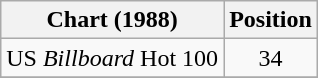<table class="wikitable sortable">
<tr>
<th>Chart (1988)</th>
<th>Position</th>
</tr>
<tr>
<td>US <em>Billboard</em> Hot 100</td>
<td align="center">34</td>
</tr>
<tr>
</tr>
</table>
